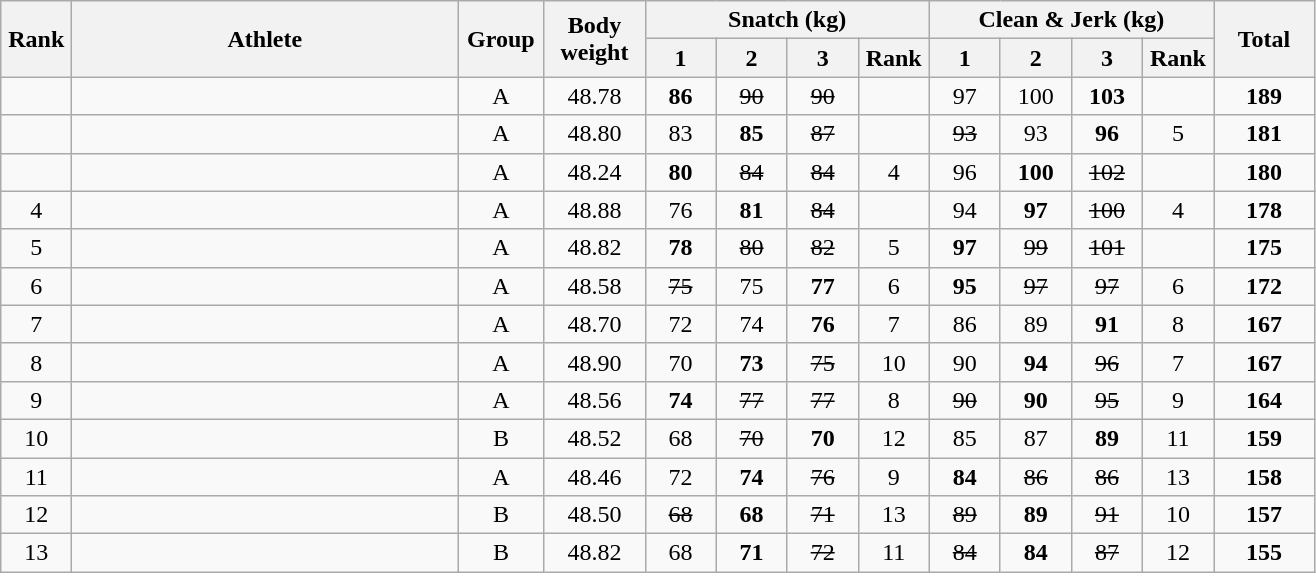<table class = "wikitable" style="text-align:center;">
<tr>
<th rowspan=2 width=40>Rank</th>
<th rowspan=2 width=250>Athlete</th>
<th rowspan=2 width=50>Group</th>
<th rowspan=2 width=60>Body weight</th>
<th colspan=4>Snatch (kg)</th>
<th colspan=4>Clean & Jerk (kg)</th>
<th rowspan=2 width=60>Total</th>
</tr>
<tr>
<th width=40>1</th>
<th width=40>2</th>
<th width=40>3</th>
<th width=40>Rank</th>
<th width=40>1</th>
<th width=40>2</th>
<th width=40>3</th>
<th width=40>Rank</th>
</tr>
<tr>
<td></td>
<td align=left></td>
<td>A</td>
<td>48.78</td>
<td><strong>86</strong></td>
<td><s>90</s></td>
<td><s>90</s></td>
<td></td>
<td>97</td>
<td>100</td>
<td><strong>103</strong></td>
<td></td>
<td><strong>189</strong></td>
</tr>
<tr>
<td></td>
<td align=left></td>
<td>A</td>
<td>48.80</td>
<td>83</td>
<td><strong>85</strong></td>
<td><s>87</s></td>
<td></td>
<td><s>93</s></td>
<td>93</td>
<td><strong>96</strong></td>
<td>5</td>
<td><strong>181</strong></td>
</tr>
<tr>
<td></td>
<td align=left></td>
<td>A</td>
<td>48.24</td>
<td><strong>80</strong></td>
<td><s>84</s></td>
<td><s>84</s></td>
<td>4</td>
<td>96</td>
<td><strong>100</strong></td>
<td><s>102</s></td>
<td></td>
<td><strong>180</strong></td>
</tr>
<tr>
<td>4</td>
<td align=left></td>
<td>A</td>
<td>48.88</td>
<td>76</td>
<td><strong>81</strong></td>
<td><s>84</s></td>
<td></td>
<td>94</td>
<td><strong>97</strong></td>
<td><s>100</s></td>
<td>4</td>
<td><strong>178</strong></td>
</tr>
<tr>
<td>5</td>
<td align=left></td>
<td>A</td>
<td>48.82</td>
<td><strong>78</strong></td>
<td><s>80</s></td>
<td><s>82</s></td>
<td>5</td>
<td><strong>97</strong></td>
<td><s>99</s></td>
<td><s>101</s></td>
<td></td>
<td><strong>175</strong></td>
</tr>
<tr>
<td>6</td>
<td align=left></td>
<td>A</td>
<td>48.58</td>
<td><s>75</s></td>
<td>75</td>
<td><strong>77</strong></td>
<td>6</td>
<td><strong>95</strong></td>
<td><s>97</s></td>
<td><s>97</s></td>
<td>6</td>
<td><strong>172</strong></td>
</tr>
<tr>
<td>7</td>
<td align=left></td>
<td>A</td>
<td>48.70</td>
<td>72</td>
<td>74</td>
<td><strong>76</strong></td>
<td>7</td>
<td>86</td>
<td>89</td>
<td><strong>91</strong></td>
<td>8</td>
<td><strong>167</strong></td>
</tr>
<tr>
<td>8</td>
<td align=left></td>
<td>A</td>
<td>48.90</td>
<td>70</td>
<td><strong>73</strong></td>
<td><s>75</s></td>
<td>10</td>
<td>90</td>
<td><strong>94</strong></td>
<td><s>96</s></td>
<td>7</td>
<td><strong>167</strong></td>
</tr>
<tr>
<td>9</td>
<td align=left></td>
<td>A</td>
<td>48.56</td>
<td><strong>74</strong></td>
<td><s>77</s></td>
<td><s>77</s></td>
<td>8</td>
<td><s>90</s></td>
<td><strong>90</strong></td>
<td><s>95</s></td>
<td>9</td>
<td><strong>164</strong></td>
</tr>
<tr>
<td>10</td>
<td align=left></td>
<td>B</td>
<td>48.52</td>
<td>68</td>
<td><s>70</s></td>
<td><strong>70</strong></td>
<td>12</td>
<td>85</td>
<td>87</td>
<td><strong>89</strong></td>
<td>11</td>
<td><strong>159</strong></td>
</tr>
<tr>
<td>11</td>
<td align=left></td>
<td>A</td>
<td>48.46</td>
<td>72</td>
<td><strong>74</strong></td>
<td><s>76</s></td>
<td>9</td>
<td><strong>84</strong></td>
<td><s>86</s></td>
<td><s>86</s></td>
<td>13</td>
<td><strong>158</strong></td>
</tr>
<tr>
<td>12</td>
<td align=left></td>
<td>B</td>
<td>48.50</td>
<td><s>68</s></td>
<td><strong>68</strong></td>
<td><s>71</s></td>
<td>13</td>
<td><s>89</s></td>
<td><strong>89</strong></td>
<td><s>91</s></td>
<td>10</td>
<td><strong>157</strong></td>
</tr>
<tr>
<td>13</td>
<td align=left></td>
<td>B</td>
<td>48.82</td>
<td>68</td>
<td><strong>71</strong></td>
<td><s>72</s></td>
<td>11</td>
<td><s>84</s></td>
<td><strong>84</strong></td>
<td><s>87</s></td>
<td>12</td>
<td><strong>155</strong></td>
</tr>
</table>
